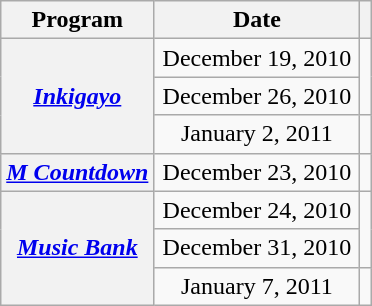<table class="wikitable plainrowheaders sortable">
<tr>
<th>Program</th>
<th style="width:130px;">Date</th>
<th class="unsortable"></th>
</tr>
<tr>
<th scope="row" style="text-align:center;" rowspan="3"><em><a href='#'>Inkigayo</a></em></th>
<td style="text-align:center;">December 19, 2010</td>
<td style="text-align:center;" rowspan="2"></td>
</tr>
<tr>
<td style="text-align:center;">December 26, 2010</td>
</tr>
<tr>
<td style="text-align:center;">January 2, 2011</td>
<td></td>
</tr>
<tr>
<th scope="row" style="text-align:center;"><em><a href='#'>M Countdown</a></em></th>
<td style="text-align:center;">December 23, 2010</td>
<td style="text-align:center;"></td>
</tr>
<tr>
<th scope="row" style="text-align:center;" rowspan="3"><em><a href='#'>Music Bank</a></em></th>
<td style="text-align:center;">December 24, 2010</td>
<td style="text-align:center;" rowspan="2"></td>
</tr>
<tr>
<td style="text-align:center;">December 31, 2010</td>
</tr>
<tr>
<td style="text-align:center;">January 7, 2011</td>
<td style="text-align:center;"></td>
</tr>
</table>
